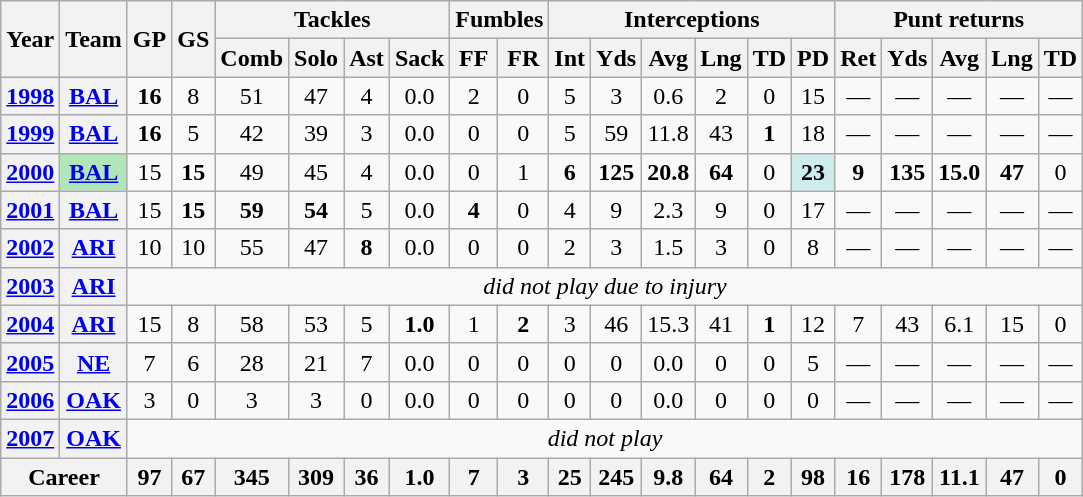<table class="wikitable" style="text-align:center">
<tr>
<th rowspan="2">Year</th>
<th rowspan="2">Team</th>
<th rowspan="2">GP</th>
<th rowspan="2">GS</th>
<th colspan="4">Tackles</th>
<th colspan="2">Fumbles</th>
<th colspan="6">Interceptions</th>
<th colspan="6">Punt returns</th>
</tr>
<tr>
<th>Comb</th>
<th>Solo</th>
<th>Ast</th>
<th>Sack</th>
<th>FF</th>
<th>FR</th>
<th>Int</th>
<th>Yds</th>
<th>Avg</th>
<th>Lng</th>
<th>TD</th>
<th>PD</th>
<th>Ret</th>
<th>Yds</th>
<th>Avg</th>
<th>Lng</th>
<th>TD</th>
</tr>
<tr>
<th><a href='#'>1998</a></th>
<th><a href='#'>BAL</a></th>
<td><strong>16</strong></td>
<td>8</td>
<td>51</td>
<td>47</td>
<td>4</td>
<td>0.0</td>
<td>2</td>
<td>0</td>
<td>5</td>
<td>3</td>
<td>0.6</td>
<td>2</td>
<td>0</td>
<td>15</td>
<td>—</td>
<td>—</td>
<td>—</td>
<td>—</td>
<td>—</td>
</tr>
<tr>
<th><a href='#'>1999</a></th>
<th><a href='#'>BAL</a></th>
<td><strong>16</strong></td>
<td>5</td>
<td>42</td>
<td>39</td>
<td>3</td>
<td>0.0</td>
<td>0</td>
<td>0</td>
<td>5</td>
<td>59</td>
<td>11.8</td>
<td>43</td>
<td><strong>1</strong></td>
<td>18</td>
<td>—</td>
<td>—</td>
<td>—</td>
<td>—</td>
<td>—</td>
</tr>
<tr>
<th><a href='#'>2000</a></th>
<th style="background:#afe6ba;"><a href='#'>BAL</a></th>
<td>15</td>
<td><strong>15</strong></td>
<td>49</td>
<td>45</td>
<td>4</td>
<td>0.0</td>
<td>0</td>
<td>1</td>
<td><strong>6</strong></td>
<td><strong>125</strong></td>
<td><strong>20.8</strong></td>
<td><strong>64</strong></td>
<td>0</td>
<td style="background:#cfecec"><strong>23</strong></td>
<td><strong>9</strong></td>
<td><strong>135</strong></td>
<td><strong>15.0</strong></td>
<td><strong>47</strong></td>
<td>0</td>
</tr>
<tr>
<th><a href='#'>2001</a></th>
<th><a href='#'>BAL</a></th>
<td>15</td>
<td><strong>15</strong></td>
<td><strong>59</strong></td>
<td><strong>54</strong></td>
<td>5</td>
<td>0.0</td>
<td><strong>4</strong></td>
<td>0</td>
<td>4</td>
<td>9</td>
<td>2.3</td>
<td>9</td>
<td>0</td>
<td>17</td>
<td>—</td>
<td>—</td>
<td>—</td>
<td>—</td>
<td>—</td>
</tr>
<tr>
<th><a href='#'>2002</a></th>
<th><a href='#'>ARI</a></th>
<td>10</td>
<td>10</td>
<td>55</td>
<td>47</td>
<td><strong>8</strong></td>
<td>0.0</td>
<td>0</td>
<td>0</td>
<td>2</td>
<td>3</td>
<td>1.5</td>
<td>3</td>
<td>0</td>
<td>8</td>
<td>—</td>
<td>—</td>
<td>—</td>
<td>—</td>
<td>—</td>
</tr>
<tr>
<th><a href='#'>2003</a></th>
<th><a href='#'>ARI</a></th>
<td colspan="19"><em>did not play due to injury</em></td>
</tr>
<tr>
<th><a href='#'>2004</a></th>
<th><a href='#'>ARI</a></th>
<td>15</td>
<td>8</td>
<td>58</td>
<td>53</td>
<td>5</td>
<td><strong>1.0</strong></td>
<td>1</td>
<td><strong>2</strong></td>
<td>3</td>
<td>46</td>
<td>15.3</td>
<td>41</td>
<td><strong>1</strong></td>
<td>12</td>
<td>7</td>
<td>43</td>
<td>6.1</td>
<td>15</td>
<td>0</td>
</tr>
<tr>
<th><a href='#'>2005</a></th>
<th><a href='#'>NE</a></th>
<td>7</td>
<td>6</td>
<td>28</td>
<td>21</td>
<td>7</td>
<td>0.0</td>
<td>0</td>
<td>0</td>
<td>0</td>
<td>0</td>
<td>0.0</td>
<td>0</td>
<td>0</td>
<td>5</td>
<td>—</td>
<td>—</td>
<td>—</td>
<td>—</td>
<td>—</td>
</tr>
<tr>
<th><a href='#'>2006</a></th>
<th><a href='#'>OAK</a></th>
<td>3</td>
<td>0</td>
<td>3</td>
<td>3</td>
<td>0</td>
<td>0.0</td>
<td>0</td>
<td>0</td>
<td>0</td>
<td>0</td>
<td>0.0</td>
<td>0</td>
<td>0</td>
<td>0</td>
<td>—</td>
<td>—</td>
<td>—</td>
<td>—</td>
<td>—</td>
</tr>
<tr>
<th><a href='#'>2007</a></th>
<th><a href='#'>OAK</a></th>
<td colspan="19"><em>did not play</em></td>
</tr>
<tr>
<th colspan="2">Career</th>
<th>97</th>
<th>67</th>
<th>345</th>
<th>309</th>
<th>36</th>
<th>1.0</th>
<th>7</th>
<th>3</th>
<th>25</th>
<th>245</th>
<th>9.8</th>
<th>64</th>
<th>2</th>
<th>98</th>
<th>16</th>
<th>178</th>
<th>11.1</th>
<th>47</th>
<th>0</th>
</tr>
</table>
